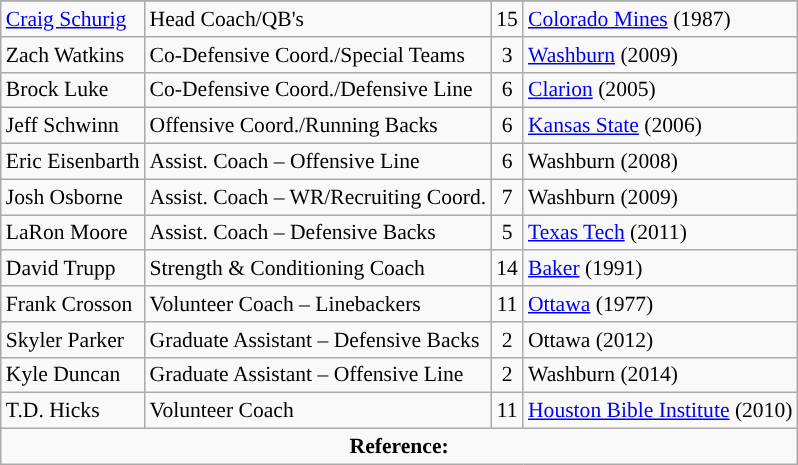<table class="wikitable" border="1" style="font-size:90%;">
<tr>
</tr>
<tr>
<td><a href='#'>Craig Schurig</a></td>
<td>Head Coach/QB's</td>
<td align=center>15</td>
<td><a href='#'>Colorado Mines</a> (1987)</td>
</tr>
<tr>
<td>Zach Watkins</td>
<td>Co-Defensive Coord./Special Teams</td>
<td align=center>3</td>
<td><a href='#'>Washburn</a> (2009)</td>
</tr>
<tr>
<td>Brock Luke</td>
<td>Co-Defensive Coord./Defensive Line</td>
<td align=center>6</td>
<td><a href='#'>Clarion</a> (2005)</td>
</tr>
<tr>
<td>Jeff Schwinn</td>
<td>Offensive Coord./Running Backs</td>
<td align=center>6</td>
<td><a href='#'>Kansas State</a> (2006)</td>
</tr>
<tr>
<td>Eric Eisenbarth</td>
<td>Assist. Coach – Offensive Line</td>
<td align=center>6</td>
<td>Washburn (2008)</td>
</tr>
<tr>
<td>Josh Osborne</td>
<td>Assist. Coach – WR/Recruiting Coord.</td>
<td align=center>7</td>
<td>Washburn (2009)</td>
</tr>
<tr>
<td>LaRon Moore</td>
<td>Assist. Coach – Defensive Backs</td>
<td align=center>5</td>
<td><a href='#'>Texas Tech</a> (2011)</td>
</tr>
<tr>
<td>David Trupp</td>
<td>Strength & Conditioning Coach</td>
<td align=center>14</td>
<td><a href='#'>Baker</a> (1991)</td>
</tr>
<tr>
<td>Frank Crosson</td>
<td>Volunteer Coach – Linebackers</td>
<td align=center>11</td>
<td><a href='#'>Ottawa</a> (1977)</td>
</tr>
<tr>
<td>Skyler Parker</td>
<td>Graduate Assistant – Defensive Backs</td>
<td align=center>2</td>
<td>Ottawa (2012)</td>
</tr>
<tr>
<td>Kyle Duncan</td>
<td>Graduate Assistant – Offensive Line</td>
<td align=center>2</td>
<td>Washburn (2014)</td>
</tr>
<tr>
<td>T.D. Hicks</td>
<td>Volunteer Coach</td>
<td align=center>11</td>
<td><a href='#'>Houston Bible Institute</a> (2010)</td>
</tr>
<tr align="center">
<td colspan=4><strong>Reference:</strong></td>
</tr>
</table>
